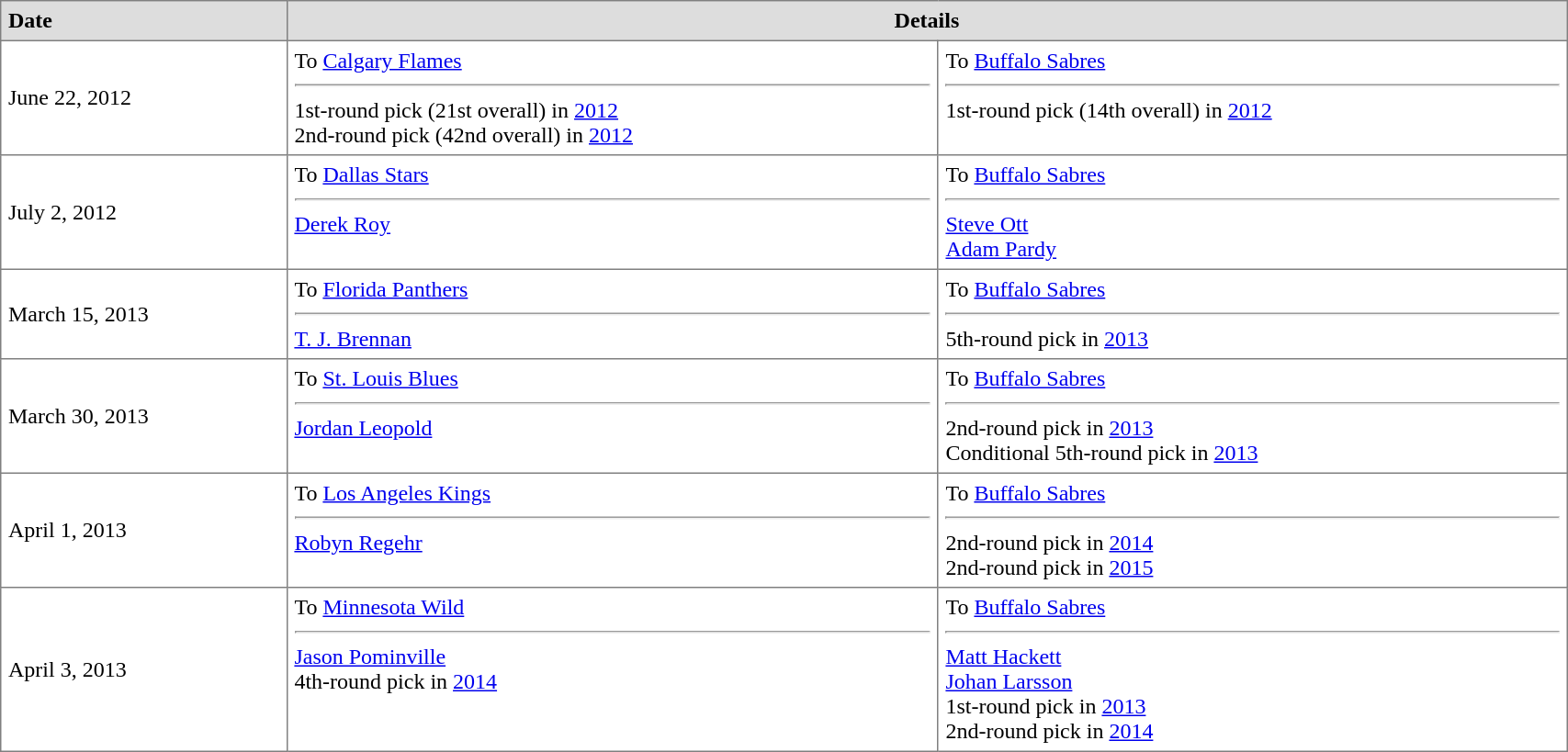<table border="1"  cellpadding="5" style="border-collapse:collapse; width:90%;">
<tr style="background:#ddd;">
<th style="text-align:left;">Date</th>
<th colspan="2">Details</th>
</tr>
<tr>
<td>June 22, 2012</td>
<td valign="top">To <a href='#'>Calgary Flames</a> <hr>1st-round pick (21st overall) in <a href='#'>2012</a><br>2nd-round pick (42nd overall) in <a href='#'>2012</a></td>
<td valign="top">To <a href='#'>Buffalo Sabres</a> <hr>1st-round pick (14th overall) in <a href='#'>2012</a></td>
</tr>
<tr>
<td>July 2, 2012</td>
<td valign="top">To <a href='#'>Dallas Stars</a> <hr><a href='#'>Derek Roy</a></td>
<td valign="top">To <a href='#'>Buffalo Sabres</a> <hr><a href='#'>Steve Ott</a><br><a href='#'>Adam Pardy</a></td>
</tr>
<tr>
<td>March 15, 2013</td>
<td valign="top">To <a href='#'>Florida Panthers</a> <hr><a href='#'>T. J. Brennan</a></td>
<td valign="top">To <a href='#'>Buffalo Sabres</a><hr> 5th-round pick in <a href='#'>2013</a></td>
</tr>
<tr>
<td>March 30, 2013</td>
<td valign="top">To <a href='#'>St. Louis Blues</a> <hr> <a href='#'>Jordan Leopold</a></td>
<td valign="top">To <a href='#'>Buffalo Sabres</a><hr> 2nd-round pick in <a href='#'>2013</a><br>Conditional 5th-round pick in <a href='#'>2013</a></td>
</tr>
<tr>
<td>April 1, 2013</td>
<td valign="top">To <a href='#'>Los Angeles Kings</a> <hr> <a href='#'>Robyn Regehr</a></td>
<td valign="top">To <a href='#'>Buffalo Sabres</a><hr> 2nd-round pick in <a href='#'>2014</a><br>2nd-round pick in <a href='#'>2015</a></td>
</tr>
<tr>
<td>April 3, 2013</td>
<td valign="top">To <a href='#'>Minnesota Wild</a> <hr> <a href='#'>Jason Pominville</a><br>4th-round pick in <a href='#'>2014</a></td>
<td valign="top">To <a href='#'>Buffalo Sabres</a><hr> <a href='#'>Matt Hackett</a><br><a href='#'>Johan Larsson</a><br>1st-round pick in <a href='#'>2013</a><br>2nd-round pick in <a href='#'>2014</a></td>
</tr>
</table>
